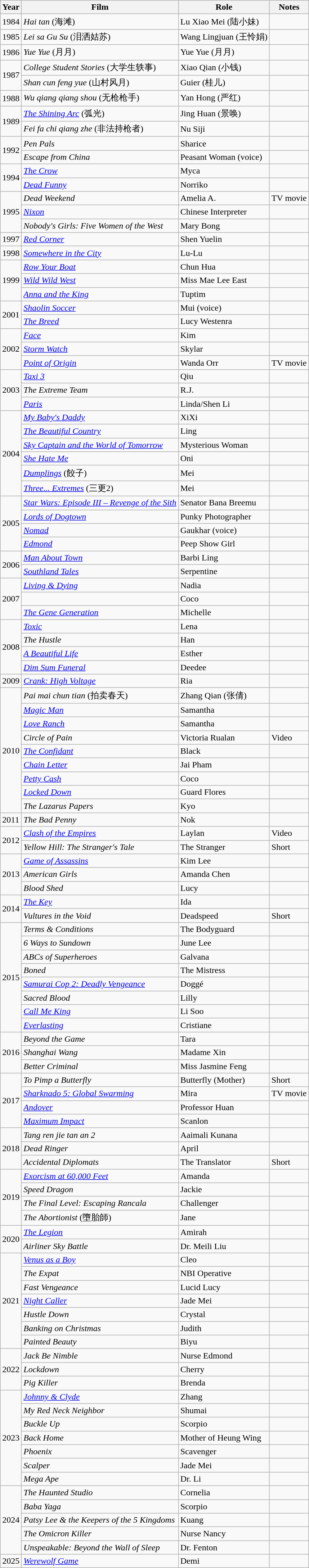<table class="wikitable plainrowheaders sortable" style="margin-right: 0;">
<tr>
<th>Year</th>
<th>Film</th>
<th>Role</th>
<th>Notes</th>
</tr>
<tr>
<td>1984</td>
<td><em>Hai tan</em> (海滩)</td>
<td>Lu Xiao Mei (陆小妹)</td>
<td></td>
</tr>
<tr>
<td>1985</td>
<td><em>Lei sa Gu Su</em> (泪洒姑苏)</td>
<td>Wang Lingjuan (王怜娟)</td>
<td></td>
</tr>
<tr>
<td>1986</td>
<td><em>Yue Yue</em> (月月)</td>
<td>Yue Yue (月月)</td>
<td></td>
</tr>
<tr>
<td rowspan="2">1987</td>
<td><em>College Student Stories</em> (大学生轶事)</td>
<td>Xiao Qian (小钱)</td>
<td></td>
</tr>
<tr>
<td><em>Shan cun feng yue</em> (山村风月)</td>
<td>Guier (桂儿)</td>
<td></td>
</tr>
<tr>
<td>1988</td>
<td><em>Wu qiang qiang shou</em> (无枪枪手)</td>
<td>Yan Hong (严红)</td>
<td></td>
</tr>
<tr>
<td rowspan="2">1989</td>
<td><em><a href='#'>The Shining Arc</a></em> (弧光)</td>
<td>Jing Huan (景唤)</td>
<td></td>
</tr>
<tr>
<td><em>Fei fa chi qiang zhe</em> (非法持枪者)</td>
<td>Nu Siji</td>
<td></td>
</tr>
<tr>
<td rowspan="2">1992</td>
<td><em>Pen Pals</em></td>
<td>Sharice</td>
<td></td>
</tr>
<tr>
<td><em>Escape from China</em></td>
<td>Peasant Woman (voice)</td>
<td></td>
</tr>
<tr>
<td rowspan="2">1994</td>
<td><em><a href='#'>The Crow</a></em></td>
<td>Myca</td>
<td></td>
</tr>
<tr>
<td><em><a href='#'>Dead Funny</a></em></td>
<td>Norriko</td>
<td></td>
</tr>
<tr>
<td rowspan="3">1995</td>
<td><em>Dead Weekend</em></td>
<td>Amelia A.</td>
<td>TV movie</td>
</tr>
<tr>
<td><em><a href='#'>Nixon</a></em></td>
<td>Chinese Interpreter</td>
<td></td>
</tr>
<tr>
<td><em>Nobody's Girls: Five Women of the West</em></td>
<td>Mary Bong</td>
<td></td>
</tr>
<tr>
<td>1997</td>
<td><em><a href='#'>Red Corner</a></em></td>
<td>Shen Yuelin</td>
<td></td>
</tr>
<tr>
<td>1998</td>
<td><em><a href='#'>Somewhere in the City</a></em></td>
<td>Lu-Lu</td>
<td></td>
</tr>
<tr>
<td rowspan="3">1999</td>
<td><em><a href='#'>Row Your Boat</a></em></td>
<td>Chun Hua</td>
<td></td>
</tr>
<tr>
<td><em><a href='#'>Wild Wild West</a></em></td>
<td>Miss Mae Lee East</td>
<td></td>
</tr>
<tr>
<td><em><a href='#'>Anna and the King</a></em></td>
<td>Tuptim</td>
<td></td>
</tr>
<tr>
<td rowspan="2">2001</td>
<td><em><a href='#'>Shaolin Soccer</a></em></td>
<td>Mui (voice)</td>
<td></td>
</tr>
<tr>
<td><em><a href='#'>The Breed</a></em></td>
<td>Lucy Westenra</td>
<td></td>
</tr>
<tr>
<td rowspan="3">2002</td>
<td><em><a href='#'>Face</a></em></td>
<td>Kim</td>
<td></td>
</tr>
<tr>
<td><em><a href='#'>Storm Watch</a></em></td>
<td>Skylar</td>
<td></td>
</tr>
<tr>
<td><em><a href='#'>Point of Origin</a></em></td>
<td>Wanda Orr</td>
<td>TV movie</td>
</tr>
<tr>
<td rowspan="3">2003</td>
<td><em><a href='#'>Taxi 3</a></em></td>
<td>Qiu</td>
<td></td>
</tr>
<tr>
<td><em>The Extreme Team</em></td>
<td>R.J.</td>
<td></td>
</tr>
<tr>
<td><em><a href='#'>Paris</a></em></td>
<td>Linda/Shen Li</td>
<td></td>
</tr>
<tr>
<td rowspan="6">2004</td>
<td><em><a href='#'>My Baby's Daddy</a></em></td>
<td>XiXi</td>
<td></td>
</tr>
<tr>
<td><em><a href='#'>The Beautiful Country</a></em></td>
<td>Ling</td>
<td></td>
</tr>
<tr>
<td><em><a href='#'>Sky Captain and the World of Tomorrow</a></em></td>
<td>Mysterious Woman</td>
<td></td>
</tr>
<tr>
<td><em><a href='#'>She Hate Me</a></em></td>
<td>Oni</td>
<td></td>
</tr>
<tr>
<td><em><a href='#'>Dumplings</a></em> (餃子)</td>
<td>Mei</td>
<td></td>
</tr>
<tr>
<td><em><a href='#'>Three... Extremes</a></em> (三更2)</td>
<td>Mei</td>
<td></td>
</tr>
<tr>
<td rowspan="4">2005</td>
<td><em><a href='#'>Star Wars: Episode III – Revenge of the Sith</a></em></td>
<td>Senator Bana Breemu</td>
<td></td>
</tr>
<tr>
<td><em><a href='#'>Lords of Dogtown</a></em></td>
<td>Punky Photographer</td>
<td></td>
</tr>
<tr>
<td><em><a href='#'>Nomad</a></em></td>
<td>Gaukhar (voice)</td>
<td></td>
</tr>
<tr>
<td><em><a href='#'>Edmond</a></em></td>
<td>Peep Show Girl</td>
<td></td>
</tr>
<tr>
<td rowspan="2">2006</td>
<td><em><a href='#'>Man About Town</a></em></td>
<td>Barbi Ling</td>
<td></td>
</tr>
<tr>
<td><em><a href='#'>Southland Tales</a></em></td>
<td>Serpentine</td>
<td></td>
</tr>
<tr>
<td rowspan="3">2007</td>
<td><em><a href='#'>Living & Dying</a></em></td>
<td>Nadia</td>
<td></td>
</tr>
<tr>
<td><em></em></td>
<td>Coco</td>
<td></td>
</tr>
<tr>
<td><em><a href='#'>The Gene Generation</a></em></td>
<td>Michelle</td>
<td></td>
</tr>
<tr>
<td rowspan="4">2008</td>
<td><em><a href='#'>Toxic</a></em></td>
<td>Lena</td>
<td></td>
</tr>
<tr>
<td><em>The Hustle</em></td>
<td>Han</td>
<td></td>
</tr>
<tr>
<td><em><a href='#'>A Beautiful Life</a></em></td>
<td>Esther</td>
<td></td>
</tr>
<tr>
<td><em><a href='#'>Dim Sum Funeral</a></em></td>
<td>Deedee</td>
<td></td>
</tr>
<tr>
<td>2009</td>
<td><em><a href='#'>Crank: High Voltage</a></em></td>
<td>Ria</td>
<td></td>
</tr>
<tr>
<td rowspan="9">2010</td>
<td><em>Pai mai chun tian</em> (拍卖春天)</td>
<td>Zhang Qian (张倩)</td>
<td></td>
</tr>
<tr>
<td><em><a href='#'>Magic Man</a></em></td>
<td>Samantha</td>
<td></td>
</tr>
<tr>
<td><em><a href='#'>Love Ranch</a></em></td>
<td>Samantha</td>
<td></td>
</tr>
<tr>
<td><em>Circle of Pain</em></td>
<td>Victoria Rualan</td>
<td>Video</td>
</tr>
<tr>
<td><em><a href='#'>The Confidant</a></em></td>
<td>Black</td>
<td></td>
</tr>
<tr>
<td><em><a href='#'>Chain Letter</a></em></td>
<td>Jai Pham</td>
<td></td>
</tr>
<tr>
<td><em><a href='#'>Petty Cash</a></em></td>
<td>Coco</td>
<td></td>
</tr>
<tr>
<td><em><a href='#'>Locked Down</a></em></td>
<td>Guard Flores</td>
<td></td>
</tr>
<tr>
<td><em>The Lazarus Papers</em></td>
<td>Kyo</td>
<td></td>
</tr>
<tr>
<td>2011</td>
<td><em>The Bad Penny</em></td>
<td>Nok</td>
<td></td>
</tr>
<tr>
<td rowspan="2">2012</td>
<td><em><a href='#'>Clash of the Empires</a></em></td>
<td>Laylan</td>
<td>Video</td>
</tr>
<tr>
<td><em>Yellow Hill: The Stranger's Tale</em></td>
<td>The Stranger</td>
<td>Short</td>
</tr>
<tr>
<td rowspan="3">2013</td>
<td><em><a href='#'>Game of Assassins</a></em></td>
<td>Kim Lee</td>
<td></td>
</tr>
<tr>
<td><em>American Girls</em></td>
<td>Amanda Chen</td>
<td></td>
</tr>
<tr>
<td><em>Blood Shed</em></td>
<td>Lucy</td>
<td></td>
</tr>
<tr>
<td rowspan="2">2014</td>
<td><em><a href='#'>The Key</a></em></td>
<td>Ida</td>
<td></td>
</tr>
<tr>
<td><em>Vultures in the Void</em></td>
<td>Deadspeed</td>
<td>Short</td>
</tr>
<tr>
<td rowspan="8">2015</td>
<td><em>Terms & Conditions</em></td>
<td>The Bodyguard</td>
<td></td>
</tr>
<tr>
<td><em>6 Ways to Sundown</em></td>
<td>June Lee</td>
<td></td>
</tr>
<tr>
<td><em>ABCs of Superheroes</em></td>
<td>Galvana</td>
<td></td>
</tr>
<tr>
<td><em>Boned</em></td>
<td>The Mistress</td>
<td></td>
</tr>
<tr>
<td><em><a href='#'>Samurai Cop 2: Deadly Vengeance</a></em></td>
<td>Doggé</td>
<td></td>
</tr>
<tr>
<td><em>Sacred Blood</em></td>
<td>Lilly</td>
<td></td>
</tr>
<tr>
<td><em><a href='#'>Call Me King</a></em></td>
<td>Li Soo</td>
<td></td>
</tr>
<tr>
<td><em><a href='#'>Everlasting</a></em></td>
<td>Cristiane</td>
<td></td>
</tr>
<tr>
<td rowspan="3">2016</td>
<td><em>Beyond the Game</em></td>
<td>Tara</td>
<td></td>
</tr>
<tr>
<td><em>Shanghai Wang</em></td>
<td>Madame Xin</td>
<td></td>
</tr>
<tr>
<td><em>Better Criminal</em></td>
<td>Miss Jasmine Feng</td>
<td></td>
</tr>
<tr>
<td rowspan="4">2017</td>
<td><em>To Pimp a Butterfly</em></td>
<td>Butterfly (Mother)</td>
<td>Short</td>
</tr>
<tr>
<td><em><a href='#'>Sharknado 5: Global Swarming</a></em></td>
<td>Mira</td>
<td>TV movie</td>
</tr>
<tr>
<td><em><a href='#'>Andover</a></em></td>
<td>Professor Huan</td>
<td></td>
</tr>
<tr>
<td><em><a href='#'>Maximum Impact</a></em></td>
<td>Scanlon</td>
<td></td>
</tr>
<tr>
<td rowspan="3">2018</td>
<td><em>Tang ren jie tan an 2</em></td>
<td>Aaimali Kunana</td>
<td></td>
</tr>
<tr>
<td><em>Dead Ringer</em></td>
<td>April</td>
<td></td>
</tr>
<tr>
<td><em>Accidental Diplomats</em></td>
<td>The Translator</td>
<td>Short</td>
</tr>
<tr>
<td rowspan="4">2019</td>
<td><em><a href='#'>Exorcism at 60,000 Feet</a></em></td>
<td>Amanda</td>
<td></td>
</tr>
<tr>
<td><em>Speed Dragon</em></td>
<td>Jackie</td>
<td></td>
</tr>
<tr>
<td><em>The Final Level: Escaping Rancala</em></td>
<td>Challenger</td>
<td></td>
</tr>
<tr>
<td><em>The Abortionist</em> (墮胎師)</td>
<td>Jane</td>
<td></td>
</tr>
<tr>
<td rowspan="2">2020</td>
<td><em><a href='#'>The Legion</a></em></td>
<td>Amirah</td>
<td></td>
</tr>
<tr>
<td><em>Airliner Sky Battle</em></td>
<td>Dr. Meili Liu</td>
<td></td>
</tr>
<tr>
<td rowspan="7">2021</td>
<td><em><a href='#'>Venus as a Boy</a></em></td>
<td>Cleo</td>
<td></td>
</tr>
<tr>
<td><em>The Expat</em></td>
<td>NBI Operative</td>
<td></td>
</tr>
<tr>
<td><em>Fast Vengeance</em></td>
<td>Lucid Lucy</td>
<td></td>
</tr>
<tr>
<td><em><a href='#'>Night Caller</a></em></td>
<td>Jade Mei</td>
<td></td>
</tr>
<tr>
<td><em>Hustle Down</em></td>
<td>Crystal</td>
<td></td>
</tr>
<tr>
<td><em>Banking on Christmas</em></td>
<td>Judith</td>
<td></td>
</tr>
<tr>
<td><em>Painted Beauty</em></td>
<td>Biyu</td>
<td></td>
</tr>
<tr>
<td rowspan="3">2022</td>
<td><em>Jack Be Nimble</em></td>
<td>Nurse Edmond</td>
<td></td>
</tr>
<tr>
<td><em>Lockdown</em></td>
<td>Cherry</td>
<td></td>
</tr>
<tr>
<td><em>Pig Killer</em></td>
<td>Brenda</td>
<td></td>
</tr>
<tr>
<td rowspan="7">2023</td>
<td><em><a href='#'>Johnny & Clyde</a></em></td>
<td>Zhang</td>
<td></td>
</tr>
<tr>
<td><em>My Red Neck Neighbor</em></td>
<td>Shumai</td>
<td></td>
</tr>
<tr>
<td><em>Buckle Up</em></td>
<td>Scorpio</td>
<td></td>
</tr>
<tr>
<td><em>Back Home</em></td>
<td>Mother of Heung Wing</td>
<td></td>
</tr>
<tr>
<td><em>Phoenix</em></td>
<td>Scavenger</td>
<td></td>
</tr>
<tr>
<td><em>Scalper</em></td>
<td>Jade Mei</td>
<td></td>
</tr>
<tr>
<td><em>Mega Ape</em></td>
<td>Dr. Li</td>
<td></td>
</tr>
<tr>
<td rowspan="5">2024</td>
<td><em>The Haunted Studio</em></td>
<td>Cornelia</td>
<td></td>
</tr>
<tr>
<td><em>Baba Yaga</em></td>
<td>Scorpio</td>
<td></td>
</tr>
<tr>
<td><em>Patsy Lee & the Keepers of the 5 Kingdoms</em></td>
<td>Kuang</td>
<td></td>
</tr>
<tr>
<td><em>The Omicron Killer</em></td>
<td>Nurse Nancy</td>
<td></td>
</tr>
<tr>
<td><em>Unspeakable: Beyond the Wall of Sleep</em></td>
<td>Dr. Fenton</td>
<td></td>
</tr>
<tr>
<td>2025</td>
<td><em><a href='#'>Werewolf Game</a></em></td>
<td>Demi</td>
<td></td>
</tr>
</table>
